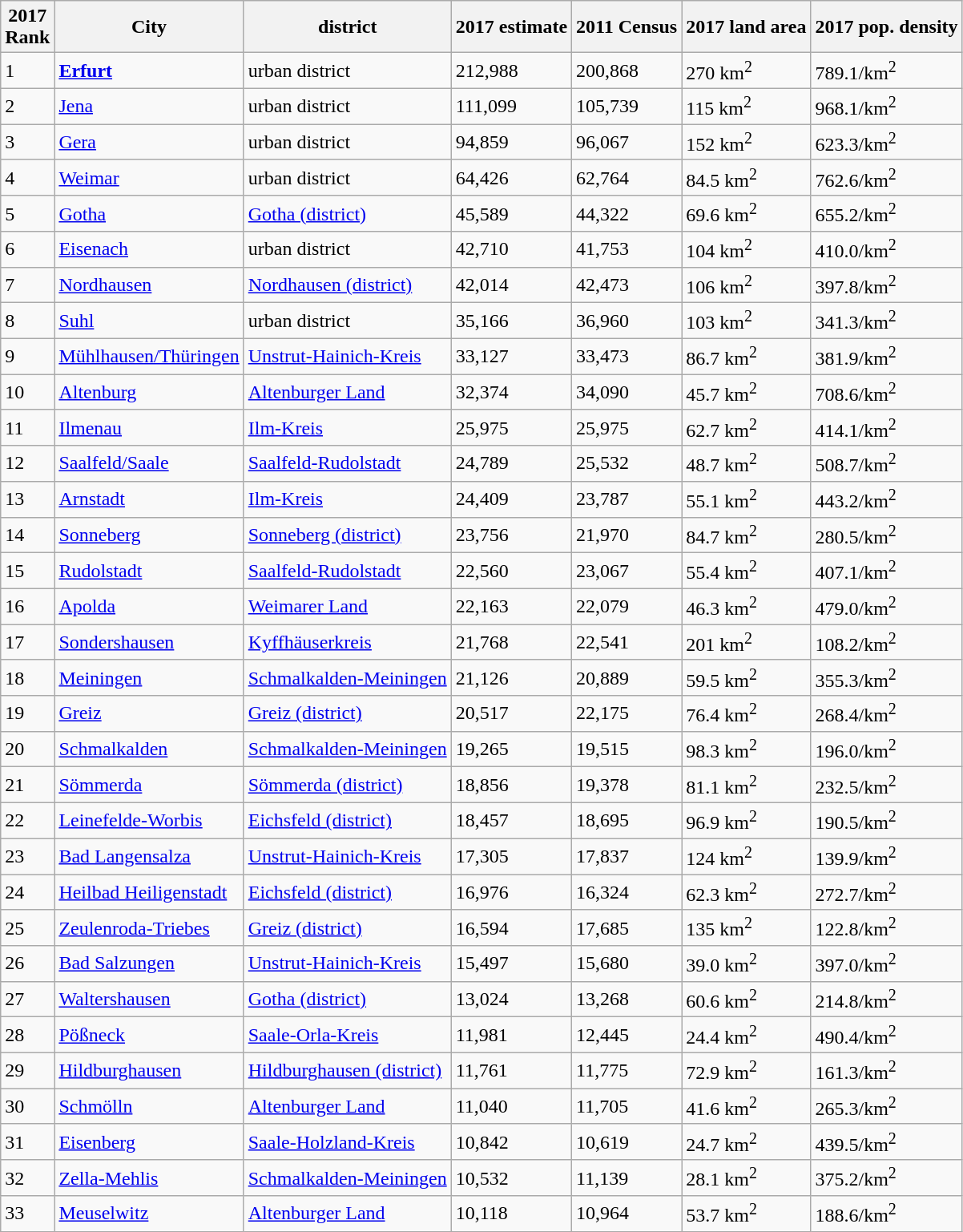<table class="wikitable sortable">
<tr>
<th>2017<br>Rank</th>
<th>City</th>
<th>district</th>
<th>2017 estimate</th>
<th>2011 Census</th>
<th data-sort-type="number">2017 land area</th>
<th data-sort-type="number">2017 pop. density</th>
</tr>
<tr>
<td>1</td>
<td><strong><a href='#'>Erfurt</a></strong></td>
<td>urban district</td>
<td>212,988</td>
<td>200,868</td>
<td>270 km<sup>2</sup></td>
<td>789.1/km<sup>2</sup></td>
</tr>
<tr>
<td>2</td>
<td><a href='#'>Jena</a></td>
<td>urban district</td>
<td>111,099</td>
<td>105,739</td>
<td>115 km<sup>2</sup></td>
<td>968.1/km<sup>2</sup></td>
</tr>
<tr>
<td>3</td>
<td><a href='#'>Gera</a></td>
<td>urban district</td>
<td>94,859</td>
<td>96,067</td>
<td>152 km<sup>2</sup></td>
<td>623.3/km<sup>2</sup></td>
</tr>
<tr>
<td>4</td>
<td><a href='#'>Weimar</a></td>
<td>urban district</td>
<td>64,426</td>
<td>62,764</td>
<td>84.5 km<sup>2</sup></td>
<td>762.6/km<sup>2</sup></td>
</tr>
<tr>
<td>5</td>
<td><a href='#'>Gotha</a></td>
<td><a href='#'>Gotha (district)</a></td>
<td>45,589</td>
<td>44,322</td>
<td>69.6 km<sup>2</sup></td>
<td>655.2/km<sup>2</sup></td>
</tr>
<tr>
<td>6</td>
<td><a href='#'>Eisenach</a></td>
<td>urban district</td>
<td>42,710</td>
<td>41,753</td>
<td>104 km<sup>2</sup></td>
<td>410.0/km<sup>2</sup></td>
</tr>
<tr>
<td>7</td>
<td><a href='#'>Nordhausen</a></td>
<td><a href='#'>Nordhausen (district)</a></td>
<td>42,014</td>
<td>42,473</td>
<td>106 km<sup>2</sup></td>
<td>397.8/km<sup>2</sup></td>
</tr>
<tr>
<td>8</td>
<td><a href='#'>Suhl</a></td>
<td>urban district</td>
<td>35,166</td>
<td>36,960</td>
<td>103 km<sup>2</sup></td>
<td>341.3/km<sup>2</sup></td>
</tr>
<tr>
<td>9</td>
<td><a href='#'>Mühlhausen/Thüringen</a></td>
<td><a href='#'>Unstrut-Hainich-Kreis</a></td>
<td>33,127</td>
<td>33,473</td>
<td>86.7 km<sup>2</sup></td>
<td>381.9/km<sup>2</sup></td>
</tr>
<tr>
<td>10</td>
<td><a href='#'>Altenburg</a></td>
<td><a href='#'>Altenburger Land</a></td>
<td>32,374</td>
<td>34,090</td>
<td>45.7 km<sup>2</sup></td>
<td>708.6/km<sup>2</sup></td>
</tr>
<tr>
<td>11</td>
<td><a href='#'>Ilmenau</a></td>
<td><a href='#'>Ilm-Kreis</a></td>
<td>25,975</td>
<td>25,975</td>
<td>62.7 km<sup>2</sup></td>
<td>414.1/km<sup>2</sup></td>
</tr>
<tr>
<td>12</td>
<td><a href='#'>Saalfeld/Saale</a></td>
<td><a href='#'>Saalfeld-Rudolstadt</a></td>
<td>24,789</td>
<td>25,532</td>
<td>48.7 km<sup>2</sup></td>
<td>508.7/km<sup>2</sup></td>
</tr>
<tr>
<td>13</td>
<td><a href='#'>Arnstadt</a></td>
<td><a href='#'>Ilm-Kreis</a></td>
<td>24,409</td>
<td>23,787</td>
<td>55.1 km<sup>2</sup></td>
<td>443.2/km<sup>2</sup></td>
</tr>
<tr>
<td>14</td>
<td><a href='#'>Sonneberg</a></td>
<td><a href='#'>Sonneberg (district)</a></td>
<td>23,756</td>
<td>21,970</td>
<td>84.7 km<sup>2</sup></td>
<td>280.5/km<sup>2</sup></td>
</tr>
<tr>
<td>15</td>
<td><a href='#'>Rudolstadt</a></td>
<td><a href='#'>Saalfeld-Rudolstadt</a></td>
<td>22,560</td>
<td>23,067</td>
<td>55.4 km<sup>2</sup></td>
<td>407.1/km<sup>2</sup></td>
</tr>
<tr>
<td>16</td>
<td><a href='#'>Apolda</a></td>
<td><a href='#'>Weimarer Land</a></td>
<td>22,163</td>
<td>22,079</td>
<td>46.3 km<sup>2</sup></td>
<td>479.0/km<sup>2</sup></td>
</tr>
<tr>
<td>17</td>
<td><a href='#'>Sondershausen</a></td>
<td><a href='#'>Kyffhäuserkreis</a></td>
<td>21,768</td>
<td>22,541</td>
<td>201 km<sup>2</sup></td>
<td>108.2/km<sup>2</sup></td>
</tr>
<tr>
<td>18</td>
<td><a href='#'>Meiningen</a></td>
<td><a href='#'>Schmalkalden-Meiningen</a></td>
<td>21,126</td>
<td>20,889</td>
<td>59.5 km<sup>2</sup></td>
<td>355.3/km<sup>2</sup></td>
</tr>
<tr>
<td>19</td>
<td><a href='#'>Greiz</a></td>
<td><a href='#'>Greiz (district)</a></td>
<td>20,517</td>
<td>22,175</td>
<td>76.4 km<sup>2</sup></td>
<td>268.4/km<sup>2</sup></td>
</tr>
<tr>
<td>20</td>
<td><a href='#'>Schmalkalden</a></td>
<td><a href='#'>Schmalkalden-Meiningen</a></td>
<td>19,265</td>
<td>19,515</td>
<td>98.3 km<sup>2</sup></td>
<td>196.0/km<sup>2</sup></td>
</tr>
<tr>
<td>21</td>
<td><a href='#'>Sömmerda</a></td>
<td><a href='#'>Sömmerda (district)</a></td>
<td>18,856</td>
<td>19,378</td>
<td>81.1 km<sup>2</sup></td>
<td>232.5/km<sup>2</sup></td>
</tr>
<tr>
<td>22</td>
<td><a href='#'>Leinefelde-Worbis</a></td>
<td><a href='#'>Eichsfeld (district)</a></td>
<td>18,457</td>
<td>18,695</td>
<td>96.9 km<sup>2</sup></td>
<td>190.5/km<sup>2</sup></td>
</tr>
<tr>
<td>23</td>
<td><a href='#'>Bad Langensalza</a></td>
<td><a href='#'>Unstrut-Hainich-Kreis</a></td>
<td>17,305</td>
<td>17,837</td>
<td>124 km<sup>2</sup></td>
<td>139.9/km<sup>2</sup></td>
</tr>
<tr>
<td>24</td>
<td><a href='#'>Heilbad Heiligenstadt</a></td>
<td><a href='#'>Eichsfeld (district)</a></td>
<td>16,976</td>
<td>16,324</td>
<td>62.3 km<sup>2</sup></td>
<td>272.7/km<sup>2</sup></td>
</tr>
<tr>
<td>25</td>
<td><a href='#'>Zeulenroda-Triebes</a></td>
<td><a href='#'>Greiz (district)</a></td>
<td>16,594</td>
<td>17,685</td>
<td>135 km<sup>2</sup></td>
<td>122.8/km<sup>2</sup></td>
</tr>
<tr>
<td>26</td>
<td><a href='#'>Bad Salzungen</a></td>
<td><a href='#'>Unstrut-Hainich-Kreis</a></td>
<td>15,497</td>
<td>15,680</td>
<td>39.0 km<sup>2</sup></td>
<td>397.0/km<sup>2</sup></td>
</tr>
<tr>
<td>27</td>
<td><a href='#'>Waltershausen</a></td>
<td><a href='#'>Gotha (district)</a></td>
<td>13,024</td>
<td>13,268</td>
<td>60.6 km<sup>2</sup></td>
<td>214.8/km<sup>2</sup></td>
</tr>
<tr>
<td>28</td>
<td><a href='#'>Pößneck</a></td>
<td><a href='#'>Saale-Orla-Kreis</a></td>
<td>11,981</td>
<td>12,445</td>
<td>24.4 km<sup>2</sup></td>
<td>490.4/km<sup>2</sup></td>
</tr>
<tr>
<td>29</td>
<td><a href='#'>Hildburghausen</a></td>
<td><a href='#'>Hildburghausen (district)</a></td>
<td>11,761</td>
<td>11,775</td>
<td>72.9 km<sup>2</sup></td>
<td>161.3/km<sup>2</sup></td>
</tr>
<tr>
<td>30</td>
<td><a href='#'>Schmölln</a></td>
<td><a href='#'>Altenburger Land</a></td>
<td>11,040</td>
<td>11,705</td>
<td>41.6 km<sup>2</sup></td>
<td>265.3/km<sup>2</sup></td>
</tr>
<tr>
<td>31</td>
<td><a href='#'>Eisenberg</a></td>
<td><a href='#'>Saale-Holzland-Kreis</a></td>
<td>10,842</td>
<td>10,619</td>
<td>24.7 km<sup>2</sup></td>
<td>439.5/km<sup>2</sup></td>
</tr>
<tr>
<td>32</td>
<td><a href='#'>Zella-Mehlis</a></td>
<td><a href='#'>Schmalkalden-Meiningen</a></td>
<td>10,532</td>
<td>11,139</td>
<td>28.1 km<sup>2</sup></td>
<td>375.2/km<sup>2</sup></td>
</tr>
<tr>
<td>33</td>
<td><a href='#'>Meuselwitz</a></td>
<td><a href='#'>Altenburger Land</a></td>
<td>10,118</td>
<td>10,964</td>
<td>53.7 km<sup>2</sup></td>
<td>188.6/km<sup>2</sup></td>
</tr>
</table>
